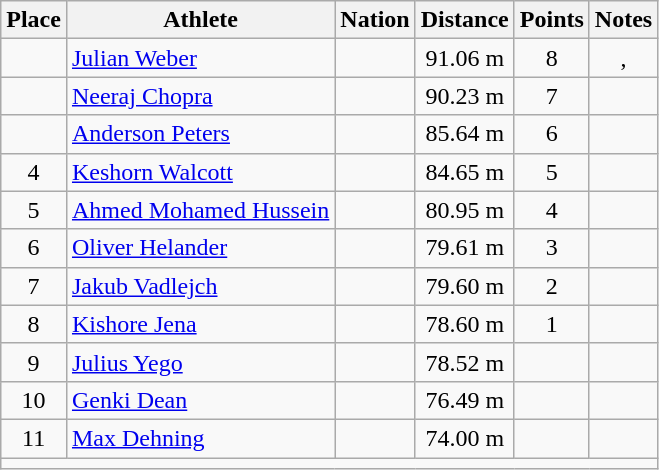<table class="wikitable mw-datatable sortable" style="text-align:center;">
<tr>
<th scope="col">Place</th>
<th scope="col">Athlete</th>
<th scope="col">Nation</th>
<th scope="col">Distance</th>
<th scope="col">Points</th>
<th scope="col">Notes</th>
</tr>
<tr>
<td></td>
<td align="left"><a href='#'>Julian Weber</a></td>
<td align="left"></td>
<td>91.06 m</td>
<td>8</td>
<td>, </td>
</tr>
<tr>
<td></td>
<td align="left"><a href='#'>Neeraj Chopra</a></td>
<td align="left"></td>
<td>90.23 m</td>
<td>7</td>
<td></td>
</tr>
<tr>
<td></td>
<td align="left"><a href='#'>Anderson Peters</a></td>
<td align="left"></td>
<td>85.64 m</td>
<td>6</td>
<td></td>
</tr>
<tr>
<td>4</td>
<td align="left"><a href='#'>Keshorn Walcott</a></td>
<td align="left"></td>
<td>84.65 m</td>
<td>5</td>
<td></td>
</tr>
<tr>
<td>5</td>
<td align="left"><a href='#'>Ahmed Mohamed Hussein</a></td>
<td align="left"></td>
<td>80.95 m</td>
<td>4</td>
<td></td>
</tr>
<tr>
<td>6</td>
<td align="left"><a href='#'>Oliver Helander</a></td>
<td align="left"></td>
<td>79.61 m</td>
<td>3</td>
<td></td>
</tr>
<tr>
<td>7</td>
<td align="left"><a href='#'>Jakub Vadlejch</a></td>
<td align="left"></td>
<td>79.60 m</td>
<td>2</td>
<td></td>
</tr>
<tr>
<td>8</td>
<td align="left"><a href='#'>Kishore Jena</a></td>
<td align="left"></td>
<td>78.60 m</td>
<td>1</td>
<td></td>
</tr>
<tr>
<td>9</td>
<td align="left"><a href='#'>Julius Yego</a></td>
<td align="left"></td>
<td>78.52 m</td>
<td></td>
<td></td>
</tr>
<tr>
<td>10</td>
<td align="left"><a href='#'>Genki Dean</a></td>
<td align="left"></td>
<td>76.49 m</td>
<td></td>
<td></td>
</tr>
<tr>
<td>11</td>
<td align="left"><a href='#'>Max Dehning</a></td>
<td align="left"></td>
<td>74.00 m</td>
<td></td>
<td></td>
</tr>
<tr class="sortbottom">
<td colspan="6"></td>
</tr>
</table>
